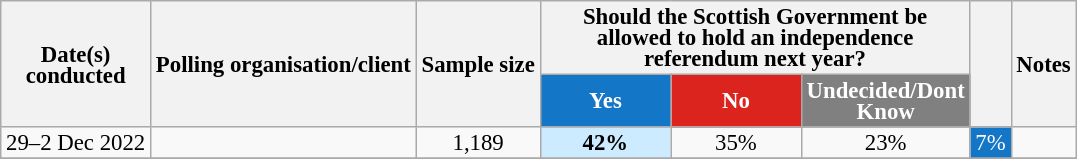<table class="wikitable sortable" style="text-align: center; line-height: 14px; font-size: 95%;">
<tr>
<th rowspan="2">Date(s)<br>conducted</th>
<th rowspan="2">Polling organisation/client</th>
<th rowspan="2">Sample size</th>
<th colspan="3">Should the Scottish Government be allowed to hold an independence referendum next year?</th>
<th rowspan="2"></th>
<th rowspan="2">Notes</th>
</tr>
<tr>
<th class="unsortable" style="background:#1476c6; width: 80px; color: white;">Yes</th>
<th class="unsortable" style="background: #DC241F; width: 80px; color: white;">No</th>
<th class="unsortable" style="background: gray; width: 80px; color: white;">Undecided/Dont Know</th>
</tr>
<tr>
<td data-sort-value="2022-12-02">29–2 Dec 2022</td>
<td></td>
<td>1,189</td>
<td style="background:#CCEBFF;"><strong>42%</strong></td>
<td>35%</td>
<td>23%</td>
<td style="background:#1476c6; color: white;">7%</td>
<td></td>
</tr>
<tr>
</tr>
</table>
